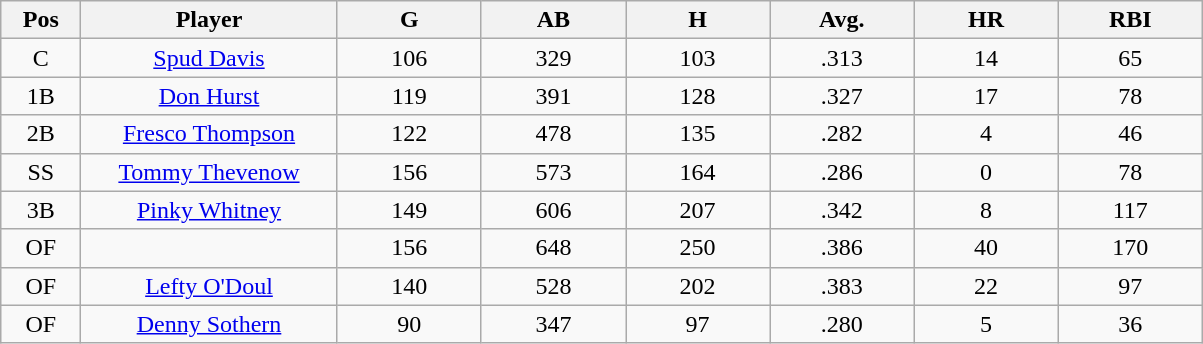<table class="wikitable sortable">
<tr>
<th bgcolor="#DDDDFF" width="5%">Pos</th>
<th bgcolor="#DDDDFF" width="16%">Player</th>
<th bgcolor="#DDDDFF" width="9%">G</th>
<th bgcolor="#DDDDFF" width="9%">AB</th>
<th bgcolor="#DDDDFF" width="9%">H</th>
<th bgcolor="#DDDDFF" width="9%">Avg.</th>
<th bgcolor="#DDDDFF" width="9%">HR</th>
<th bgcolor="#DDDDFF" width="9%">RBI</th>
</tr>
<tr align="center">
<td>C</td>
<td><a href='#'>Spud Davis</a></td>
<td>106</td>
<td>329</td>
<td>103</td>
<td>.313</td>
<td>14</td>
<td>65</td>
</tr>
<tr align="center">
<td>1B</td>
<td><a href='#'>Don Hurst</a></td>
<td>119</td>
<td>391</td>
<td>128</td>
<td>.327</td>
<td>17</td>
<td>78</td>
</tr>
<tr align="center">
<td>2B</td>
<td><a href='#'>Fresco Thompson</a></td>
<td>122</td>
<td>478</td>
<td>135</td>
<td>.282</td>
<td>4</td>
<td>46</td>
</tr>
<tr align="center">
<td>SS</td>
<td><a href='#'>Tommy Thevenow</a></td>
<td>156</td>
<td>573</td>
<td>164</td>
<td>.286</td>
<td>0</td>
<td>78</td>
</tr>
<tr align="center">
<td>3B</td>
<td><a href='#'>Pinky Whitney</a></td>
<td>149</td>
<td>606</td>
<td>207</td>
<td>.342</td>
<td>8</td>
<td>117</td>
</tr>
<tr align="center">
<td>OF</td>
<td></td>
<td>156</td>
<td>648</td>
<td>250</td>
<td>.386</td>
<td>40</td>
<td>170</td>
</tr>
<tr align="center">
<td>OF</td>
<td><a href='#'>Lefty O'Doul</a></td>
<td>140</td>
<td>528</td>
<td>202</td>
<td>.383</td>
<td>22</td>
<td>97</td>
</tr>
<tr align="center">
<td>OF</td>
<td><a href='#'>Denny Sothern</a></td>
<td>90</td>
<td>347</td>
<td>97</td>
<td>.280</td>
<td>5</td>
<td>36</td>
</tr>
</table>
